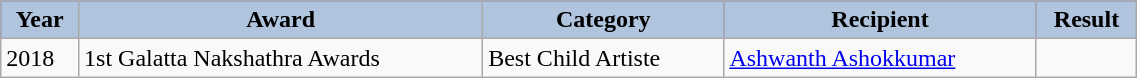<table class="wikitable" width="60%">
<tr bgcolor="blue">
<th style="background:LightSteelBlue;">Year</th>
<th style="background:LightSteelBlue;">Award</th>
<th style="background:LightSteelBlue;">Category</th>
<th style="background:LightSteelBlue;">Recipient</th>
<th style="background:LightSteelBlue;">Result</th>
</tr>
<tr>
<td>2018</td>
<td>1st Galatta Nakshathra Awards</td>
<td>Best Child Artiste</td>
<td><a href='#'>Ashwanth Ashokkumar</a></td>
<td></td>
</tr>
</table>
